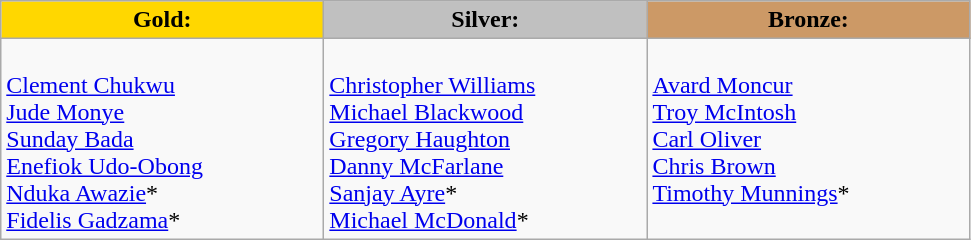<table class="wikitable">
<tr>
<td style="text-align:center;background-color:gold;"><strong>Gold:</strong> </td>
<td style="text-align:center;background-color:silver;"><strong>Silver:</strong> </td>
<td style="text-align:center;background-color:#CC9966;"><strong>Bronze:</strong> </td>
</tr>
<tr>
<td style="width:13em" valign=top><br><a href='#'>Clement Chukwu</a><br><a href='#'>Jude Monye</a><br><a href='#'>Sunday Bada</a><br><a href='#'>Enefiok Udo-Obong</a><br><a href='#'>Nduka Awazie</a>*<br><a href='#'>Fidelis Gadzama</a>*</td>
<td style="width:13em" valign=top><br><a href='#'>Christopher Williams</a><br><a href='#'>Michael Blackwood</a><br><a href='#'>Gregory Haughton</a><br><a href='#'>Danny McFarlane</a><br><a href='#'>Sanjay Ayre</a>*<br><a href='#'>Michael McDonald</a>*</td>
<td style="width:13em" valign=top> <br> <a href='#'>Avard Moncur</a><br> <a href='#'>Troy McIntosh</a> <br> <a href='#'>Carl Oliver</a><br> <a href='#'>Chris Brown</a> <br> <a href='#'>Timothy Munnings</a>*</td>
</tr>
</table>
